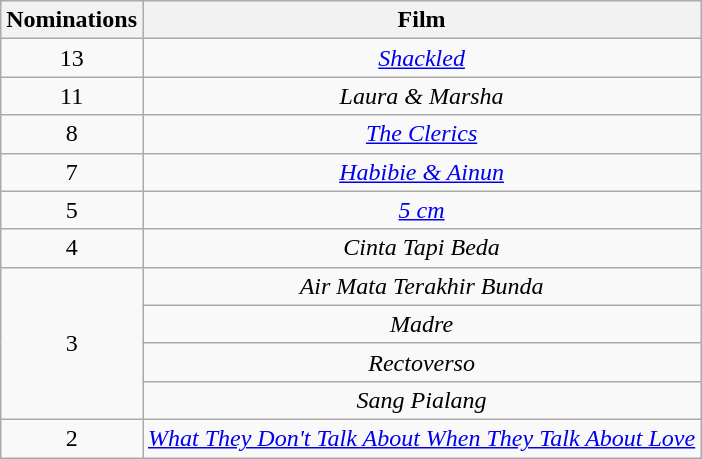<table class="wikitable plainrowheaders" rowspan=2 style="text-align: center;">
<tr>
<th scope="col" style="width:55px;">Nominations</th>
<th scope="col" style="text-align:center;">Film</th>
</tr>
<tr>
<td>13</td>
<td><em><a href='#'>Shackled</a></em></td>
</tr>
<tr>
<td>11</td>
<td><em>Laura & Marsha</em></td>
</tr>
<tr>
<td>8</td>
<td><em><a href='#'>The Clerics</a></em></td>
</tr>
<tr>
<td>7</td>
<td><em><a href='#'>Habibie & Ainun</a></em></td>
</tr>
<tr>
<td>5</td>
<td><em><a href='#'>5 cm</a></em></td>
</tr>
<tr>
<td>4</td>
<td><em>Cinta Tapi Beda</em></td>
</tr>
<tr>
<td rowspan="4">3</td>
<td><em>Air Mata Terakhir Bunda</em></td>
</tr>
<tr>
<td><em>Madre</em></td>
</tr>
<tr>
<td><em>Rectoverso</em></td>
</tr>
<tr>
<td><em>Sang Pialang</em></td>
</tr>
<tr>
<td>2</td>
<td><em><a href='#'>What They Don't Talk About When They Talk About Love</a></em></td>
</tr>
</table>
